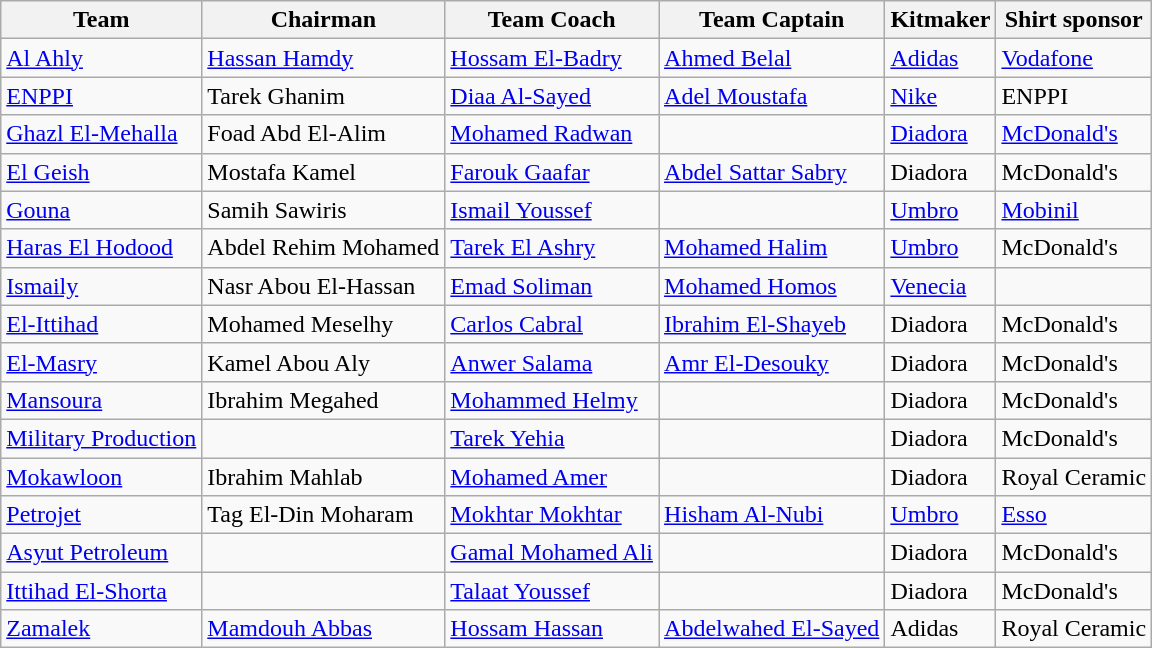<table class="wikitable sortable">
<tr>
<th>Team</th>
<th>Chairman</th>
<th>Team Coach</th>
<th>Team Captain</th>
<th>Kitmaker</th>
<th>Shirt sponsor</th>
</tr>
<tr>
<td><a href='#'>Al Ahly</a></td>
<td> <a href='#'>Hassan Hamdy</a></td>
<td> <a href='#'>Hossam El-Badry</a></td>
<td> <a href='#'>Ahmed Belal</a></td>
<td><a href='#'>Adidas</a></td>
<td><a href='#'>Vodafone</a></td>
</tr>
<tr>
<td><a href='#'>ENPPI</a></td>
<td> Tarek Ghanim</td>
<td> <a href='#'>Diaa Al-Sayed</a></td>
<td> <a href='#'>Adel Moustafa</a></td>
<td><a href='#'>Nike</a></td>
<td>ENPPI</td>
</tr>
<tr>
<td><a href='#'>Ghazl El-Mehalla</a></td>
<td> Foad Abd El-Alim</td>
<td> <a href='#'>Mohamed Radwan</a></td>
<td></td>
<td><a href='#'>Diadora</a></td>
<td><a href='#'>McDonald's</a></td>
</tr>
<tr>
<td><a href='#'>El Geish</a></td>
<td> Mostafa Kamel</td>
<td> <a href='#'>Farouk Gaafar</a></td>
<td> <a href='#'>Abdel Sattar Sabry</a></td>
<td>Diadora</td>
<td>McDonald's</td>
</tr>
<tr>
<td><a href='#'>Gouna</a></td>
<td> Samih Sawiris</td>
<td> <a href='#'>Ismail Youssef</a></td>
<td></td>
<td><a href='#'>Umbro</a></td>
<td><a href='#'>Mobinil</a></td>
</tr>
<tr>
<td><a href='#'>Haras El Hodood</a></td>
<td> Abdel Rehim Mohamed</td>
<td> <a href='#'>Tarek El Ashry</a></td>
<td> <a href='#'>Mohamed Halim</a></td>
<td><a href='#'>Umbro</a></td>
<td>McDonald's</td>
</tr>
<tr>
<td><a href='#'>Ismaily</a></td>
<td> Nasr Abou El-Hassan</td>
<td> <a href='#'>Emad Soliman</a></td>
<td> <a href='#'>Mohamed Homos</a></td>
<td><a href='#'>Venecia</a></td>
<td></td>
</tr>
<tr>
<td><a href='#'>El-Ittihad</a></td>
<td> Mohamed Meselhy</td>
<td> <a href='#'>Carlos Cabral</a></td>
<td> <a href='#'>Ibrahim El-Shayeb</a></td>
<td>Diadora</td>
<td>McDonald's</td>
</tr>
<tr>
<td><a href='#'>El-Masry</a></td>
<td> Kamel Abou Aly</td>
<td> <a href='#'>Anwer Salama</a></td>
<td> <a href='#'>Amr El-Desouky</a></td>
<td>Diadora</td>
<td>McDonald's</td>
</tr>
<tr>
<td><a href='#'>Mansoura</a></td>
<td> Ibrahim Megahed</td>
<td> <a href='#'>Mohammed Helmy</a></td>
<td></td>
<td>Diadora</td>
<td>McDonald's</td>
</tr>
<tr>
<td><a href='#'>Military Production</a></td>
<td></td>
<td> <a href='#'>Tarek Yehia</a></td>
<td></td>
<td>Diadora</td>
<td>McDonald's</td>
</tr>
<tr>
<td><a href='#'>Mokawloon</a></td>
<td> Ibrahim Mahlab</td>
<td> <a href='#'>Mohamed Amer</a></td>
<td></td>
<td>Diadora</td>
<td>Royal Ceramic</td>
</tr>
<tr>
<td><a href='#'>Petrojet</a></td>
<td> Tag El-Din Moharam</td>
<td> <a href='#'>Mokhtar Mokhtar</a></td>
<td> <a href='#'>Hisham Al-Nubi</a></td>
<td><a href='#'>Umbro</a></td>
<td><a href='#'>Esso</a></td>
</tr>
<tr>
<td><a href='#'>Asyut Petroleum</a></td>
<td></td>
<td> <a href='#'>Gamal Mohamed Ali</a></td>
<td></td>
<td>Diadora</td>
<td>McDonald's</td>
</tr>
<tr>
<td><a href='#'>Ittihad El-Shorta</a></td>
<td></td>
<td> <a href='#'>Talaat Youssef</a></td>
<td></td>
<td>Diadora</td>
<td>McDonald's</td>
</tr>
<tr>
<td><a href='#'>Zamalek</a></td>
<td> <a href='#'>Mamdouh Abbas</a></td>
<td> <a href='#'>Hossam Hassan</a></td>
<td> <a href='#'>Abdelwahed El-Sayed</a></td>
<td>Adidas</td>
<td>Royal Ceramic</td>
</tr>
</table>
